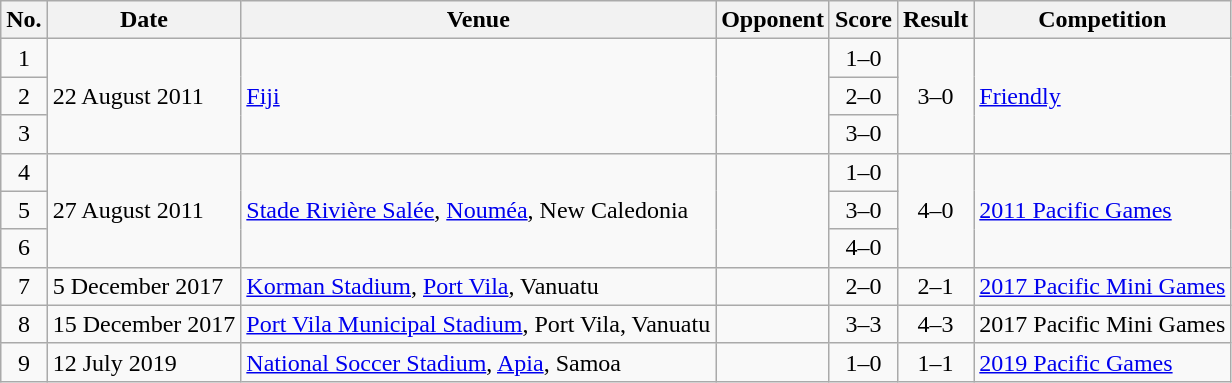<table class="wikitable sortable">
<tr>
<th scope="col">No.</th>
<th scope="col">Date</th>
<th scope="col">Venue</th>
<th scope="col">Opponent</th>
<th scope="col">Score</th>
<th scope="col">Result</th>
<th scope="col">Competition</th>
</tr>
<tr>
<td style="text-align:center">1</td>
<td rowspan="3">22 August 2011</td>
<td rowspan="3"><a href='#'>Fiji</a></td>
<td rowspan="3"></td>
<td style="text-align:center">1–0</td>
<td rowspan="3" style="text-align:center">3–0</td>
<td rowspan="3"><a href='#'>Friendly</a></td>
</tr>
<tr>
<td style="text-align:center">2</td>
<td style="text-align:center">2–0</td>
</tr>
<tr>
<td style="text-align:center">3</td>
<td style="text-align:center">3–0</td>
</tr>
<tr>
<td style="text-align:center">4</td>
<td rowspan="3">27 August 2011</td>
<td rowspan="3"><a href='#'>Stade Rivière Salée</a>, <a href='#'>Nouméa</a>, New Caledonia</td>
<td rowspan="3"></td>
<td style="text-align:center">1–0</td>
<td rowspan="3" style="text-align:center">4–0</td>
<td rowspan="3"><a href='#'>2011 Pacific Games</a></td>
</tr>
<tr>
<td style="text-align:center">5</td>
<td style="text-align:center">3–0</td>
</tr>
<tr>
<td style="text-align:center">6</td>
<td style="text-align:center">4–0</td>
</tr>
<tr>
<td style="text-align:center">7</td>
<td>5 December 2017</td>
<td><a href='#'>Korman Stadium</a>, <a href='#'>Port Vila</a>, Vanuatu</td>
<td></td>
<td style="text-align:center">2–0</td>
<td style="text-align:center">2–1</td>
<td><a href='#'>2017 Pacific Mini Games</a></td>
</tr>
<tr>
<td style="text-align:center">8</td>
<td>15 December 2017</td>
<td><a href='#'>Port Vila Municipal Stadium</a>, Port Vila, Vanuatu</td>
<td></td>
<td style="text-align:center">3–3</td>
<td style="text-align:center">4–3</td>
<td>2017 Pacific Mini Games</td>
</tr>
<tr>
<td style="text-align:center">9</td>
<td>12 July 2019</td>
<td><a href='#'>National Soccer Stadium</a>, <a href='#'>Apia</a>, Samoa</td>
<td></td>
<td style="text-align:center">1–0</td>
<td style="text-align:center">1–1</td>
<td><a href='#'>2019 Pacific Games</a></td>
</tr>
</table>
